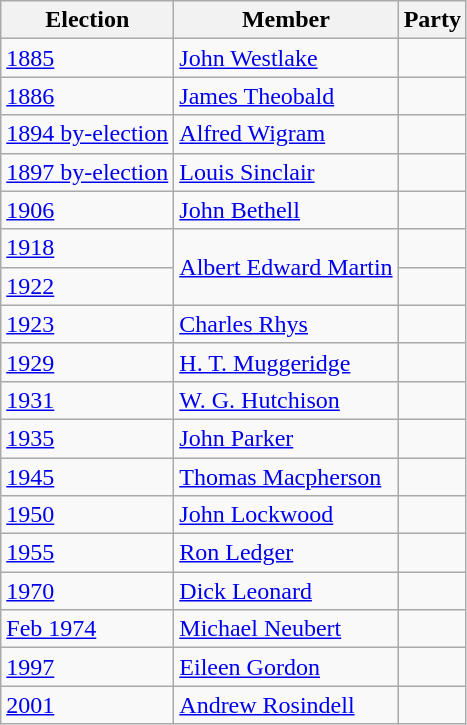<table class="wikitable">
<tr>
<th>Election</th>
<th>Member</th>
<th colspan="2">Party</th>
</tr>
<tr>
<td><a href='#'>1885</a></td>
<td><a href='#'>John Westlake</a></td>
<td></td>
</tr>
<tr>
<td><a href='#'>1886</a></td>
<td><a href='#'>James Theobald</a></td>
<td></td>
</tr>
<tr>
<td><a href='#'>1894 by-election</a></td>
<td><a href='#'>Alfred Wigram</a></td>
<td></td>
</tr>
<tr>
<td><a href='#'>1897 by-election</a></td>
<td><a href='#'>Louis Sinclair</a></td>
<td></td>
</tr>
<tr>
<td><a href='#'>1906</a></td>
<td><a href='#'>John Bethell</a></td>
<td></td>
</tr>
<tr>
<td><a href='#'>1918</a></td>
<td rowspan="2"><a href='#'>Albert Edward Martin</a></td>
<td></td>
</tr>
<tr>
<td><a href='#'>1922</a></td>
<td></td>
</tr>
<tr>
<td><a href='#'>1923</a></td>
<td><a href='#'>Charles Rhys</a></td>
<td></td>
</tr>
<tr>
<td><a href='#'>1929</a></td>
<td><a href='#'>H. T. Muggeridge</a></td>
<td></td>
</tr>
<tr>
<td><a href='#'>1931</a></td>
<td><a href='#'>W. G. Hutchison</a></td>
<td></td>
</tr>
<tr>
<td><a href='#'>1935</a></td>
<td><a href='#'>John Parker</a></td>
<td></td>
</tr>
<tr>
<td><a href='#'>1945</a></td>
<td><a href='#'>Thomas Macpherson</a></td>
<td></td>
</tr>
<tr>
<td><a href='#'>1950</a></td>
<td><a href='#'>John Lockwood</a></td>
<td></td>
</tr>
<tr>
<td><a href='#'>1955</a></td>
<td><a href='#'>Ron Ledger</a></td>
<td></td>
</tr>
<tr>
<td><a href='#'>1970</a></td>
<td><a href='#'>Dick Leonard</a></td>
<td></td>
</tr>
<tr>
<td><a href='#'>Feb 1974</a></td>
<td><a href='#'>Michael Neubert</a></td>
<td></td>
</tr>
<tr>
<td><a href='#'>1997</a></td>
<td><a href='#'>Eileen Gordon</a></td>
<td></td>
</tr>
<tr>
<td><a href='#'>2001</a></td>
<td><a href='#'>Andrew Rosindell</a></td>
<td></td>
</tr>
</table>
